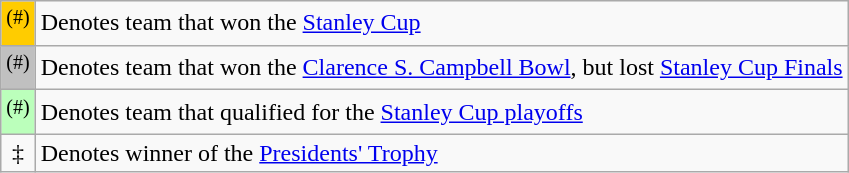<table class="wikitable">
<tr>
<td bgcolor=#FFCC00 align=center width=10px><sup>(#)</sup></td>
<td>Denotes team that won the <a href='#'>Stanley Cup</a></td>
</tr>
<tr>
<td bgcolor=#C0C0C0 align=center width=10px><sup>(#)</sup></td>
<td>Denotes team that won the <a href='#'>Clarence S. Campbell Bowl</a>, but lost <a href='#'>Stanley Cup Finals</a></td>
</tr>
<tr>
<td bgcolor=#BBFFBB align=center width=10px><sup>(#)</sup></td>
<td>Denotes team that qualified for the <a href='#'>Stanley Cup playoffs</a></td>
</tr>
<tr>
<td align=center width=10px>‡</td>
<td>Denotes winner of the <a href='#'>Presidents' Trophy</a></td>
</tr>
</table>
